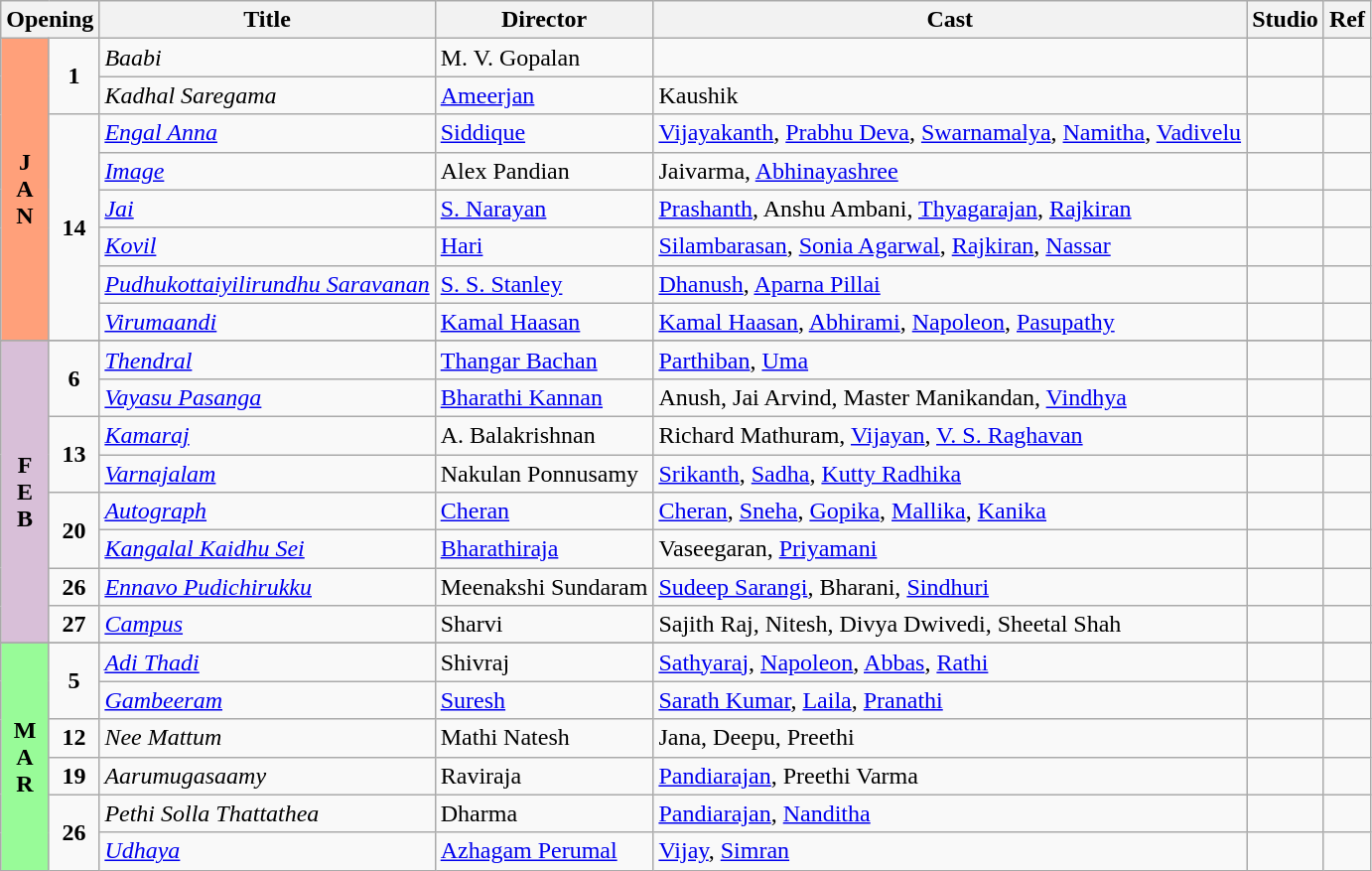<table class="wikitable">
<tr>
<th colspan="2">Opening</th>
<th>Title</th>
<th>Director</th>
<th>Cast</th>
<th>Studio</th>
<th>Ref</th>
</tr>
<tr>
<td rowspan="8" valign="center" align="center" style="background:#FFA07A; textcolor:#000;"><strong>J<br>A<br>N</strong></td>
<td rowspan="2" align="center"><strong>1</strong></td>
<td><em>Baabi</em></td>
<td>M. V. Gopalan</td>
<td></td>
<td></td>
<td></td>
</tr>
<tr>
<td><em>Kadhal Saregama</em></td>
<td><a href='#'>Ameerjan</a></td>
<td>Kaushik</td>
<td></td>
<td></td>
</tr>
<tr>
<td rowspan="6" align="center"><strong>14</strong></td>
<td><em><a href='#'>Engal Anna</a></em></td>
<td><a href='#'>Siddique</a></td>
<td><a href='#'>Vijayakanth</a>, <a href='#'>Prabhu Deva</a>, <a href='#'>Swarnamalya</a>, <a href='#'>Namitha</a>, <a href='#'>Vadivelu</a></td>
<td></td>
<td></td>
</tr>
<tr>
<td><em><a href='#'>Image</a></em></td>
<td>Alex Pandian</td>
<td>Jaivarma, <a href='#'>Abhinayashree</a></td>
<td></td>
<td></td>
</tr>
<tr>
<td><em><a href='#'>Jai</a></em></td>
<td><a href='#'>S. Narayan</a></td>
<td><a href='#'>Prashanth</a>, Anshu Ambani, <a href='#'>Thyagarajan</a>, <a href='#'>Rajkiran</a></td>
<td></td>
<td></td>
</tr>
<tr>
<td><em><a href='#'>Kovil</a></em></td>
<td><a href='#'>Hari</a></td>
<td><a href='#'>Silambarasan</a>, <a href='#'>Sonia Agarwal</a>, <a href='#'>Rajkiran</a>, <a href='#'>Nassar</a></td>
<td></td>
<td></td>
</tr>
<tr>
<td><em><a href='#'>Pudhukottaiyilirundhu Saravanan</a></em></td>
<td><a href='#'>S. S. Stanley</a></td>
<td><a href='#'>Dhanush</a>, <a href='#'>Aparna Pillai</a></td>
<td></td>
<td></td>
</tr>
<tr>
<td><em><a href='#'>Virumaandi</a></em></td>
<td><a href='#'>Kamal Haasan</a></td>
<td><a href='#'>Kamal Haasan</a>, <a href='#'>Abhirami</a>, <a href='#'>Napoleon</a>, <a href='#'>Pasupathy</a></td>
<td></td>
<td></td>
</tr>
<tr>
</tr>
<tr February!>
<td rowspan="8" valign="center" align="center" style="background:#D8BFD8; textcolor:#000;"><strong>F<br>E<br>B</strong></td>
<td rowspan="2" align="center"><strong>6</strong></td>
<td><em><a href='#'>Thendral</a></em></td>
<td><a href='#'>Thangar Bachan</a></td>
<td><a href='#'>Parthiban</a>, <a href='#'>Uma</a></td>
<td></td>
<td></td>
</tr>
<tr>
<td><em><a href='#'>Vayasu Pasanga</a></em></td>
<td><a href='#'>Bharathi Kannan</a></td>
<td>Anush, Jai Arvind, Master Manikandan, <a href='#'>Vindhya</a></td>
<td></td>
<td></td>
</tr>
<tr>
<td rowspan="2" align="center"><strong>13</strong></td>
<td><em><a href='#'>Kamaraj</a></em></td>
<td>A. Balakrishnan</td>
<td>Richard Mathuram, <a href='#'>Vijayan</a>, <a href='#'>V. S. Raghavan</a></td>
<td></td>
<td></td>
</tr>
<tr>
<td><em><a href='#'>Varnajalam</a></em></td>
<td>Nakulan Ponnusamy</td>
<td><a href='#'>Srikanth</a>, <a href='#'>Sadha</a>, <a href='#'>Kutty Radhika</a></td>
<td></td>
<td></td>
</tr>
<tr>
<td rowspan="2" align="center"><strong>20</strong></td>
<td><em><a href='#'>Autograph</a></em></td>
<td><a href='#'>Cheran</a></td>
<td><a href='#'>Cheran</a>, <a href='#'>Sneha</a>, <a href='#'>Gopika</a>, <a href='#'>Mallika</a>, <a href='#'>Kanika</a></td>
<td></td>
<td></td>
</tr>
<tr>
<td><em><a href='#'>Kangalal Kaidhu Sei</a></em></td>
<td><a href='#'>Bharathiraja</a></td>
<td>Vaseegaran, <a href='#'>Priyamani</a></td>
<td></td>
<td></td>
</tr>
<tr>
<td rowspan="1" align="center"><strong>26</strong></td>
<td><em><a href='#'>Ennavo Pudichirukku</a></em></td>
<td>Meenakshi Sundaram</td>
<td><a href='#'>Sudeep Sarangi</a>, Bharani, <a href='#'>Sindhuri</a></td>
<td></td>
<td></td>
</tr>
<tr>
<td rowspan="1" align="center"><strong>27</strong></td>
<td><em><a href='#'>Campus</a></em></td>
<td>Sharvi</td>
<td>Sajith Raj, Nitesh, Divya Dwivedi, Sheetal Shah</td>
<td></td>
<td></td>
</tr>
<tr>
</tr>
<tr March!>
<td rowspan="6" valign="center" align="center" style="background:#98FB98; textcolor:#000;"><strong>M<br>A<br>R</strong></td>
<td rowspan="2" align="center"><strong>5</strong></td>
<td><em><a href='#'>Adi Thadi</a></em></td>
<td>Shivraj</td>
<td><a href='#'>Sathyaraj</a>, <a href='#'>Napoleon</a>, <a href='#'>Abbas</a>, <a href='#'>Rathi</a></td>
<td></td>
<td></td>
</tr>
<tr>
<td><em><a href='#'>Gambeeram</a></em></td>
<td><a href='#'>Suresh</a></td>
<td><a href='#'>Sarath Kumar</a>, <a href='#'>Laila</a>, <a href='#'>Pranathi</a></td>
<td></td>
<td></td>
</tr>
<tr>
<td rowspan="1" align="center"><strong>12</strong></td>
<td><em>Nee Mattum</em></td>
<td>Mathi Natesh</td>
<td>Jana, Deepu, Preethi</td>
<td></td>
<td></td>
</tr>
<tr>
<td rowspan="1" align="center"><strong>19</strong></td>
<td><em>Aarumugasaamy</em></td>
<td>Raviraja</td>
<td><a href='#'>Pandiarajan</a>, Preethi Varma</td>
<td></td>
<td></td>
</tr>
<tr>
<td rowspan="2" align="center"><strong>26</strong></td>
<td><em>Pethi Solla Thattathea</em></td>
<td>Dharma</td>
<td><a href='#'>Pandiarajan</a>, <a href='#'>Nanditha</a></td>
<td></td>
<td></td>
</tr>
<tr>
<td><em><a href='#'>Udhaya</a></em></td>
<td><a href='#'>Azhagam Perumal</a></td>
<td><a href='#'>Vijay</a>, <a href='#'>Simran</a></td>
<td></td>
<td></td>
</tr>
</table>
